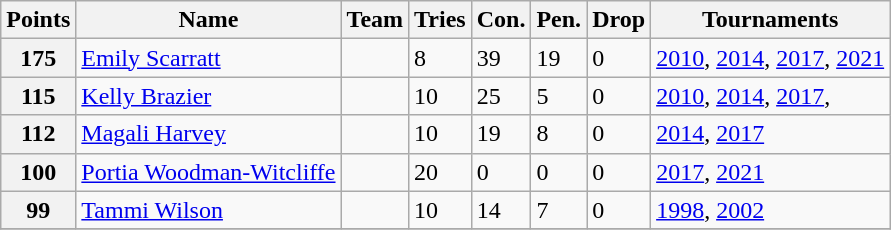<table class="wikitable">
<tr>
<th>Points</th>
<th>Name</th>
<th>Team</th>
<th>Tries</th>
<th>Con.</th>
<th>Pen.</th>
<th>Drop</th>
<th>Tournaments</th>
</tr>
<tr>
<th>175</th>
<td align="left"><a href='#'>Emily Scarratt</a></td>
<td></td>
<td>8</td>
<td>39</td>
<td>19</td>
<td>0</td>
<td><a href='#'>2010</a>, <a href='#'>2014</a>, <a href='#'>2017</a>, <a href='#'>2021</a></td>
</tr>
<tr>
<th>115</th>
<td align="left"><a href='#'>Kelly Brazier</a></td>
<td></td>
<td>10</td>
<td>25</td>
<td>5</td>
<td>0</td>
<td><a href='#'>2010</a>, <a href='#'>2014</a>, <a href='#'>2017</a>,</td>
</tr>
<tr>
<th>112</th>
<td align="left"><a href='#'>Magali Harvey</a></td>
<td></td>
<td>10</td>
<td>19</td>
<td>8</td>
<td>0</td>
<td><a href='#'>2014</a>, <a href='#'>2017</a></td>
</tr>
<tr>
<th>100</th>
<td align="left"><a href='#'>Portia Woodman-Witcliffe</a></td>
<td></td>
<td>20</td>
<td>0</td>
<td>0</td>
<td>0</td>
<td><a href='#'>2017</a>, <a href='#'>2021</a></td>
</tr>
<tr>
<th>99</th>
<td align="left"><a href='#'>Tammi Wilson</a></td>
<td></td>
<td>10</td>
<td>14</td>
<td>7</td>
<td>0</td>
<td><a href='#'>1998</a>, <a href='#'>2002</a></td>
</tr>
<tr>
</tr>
</table>
